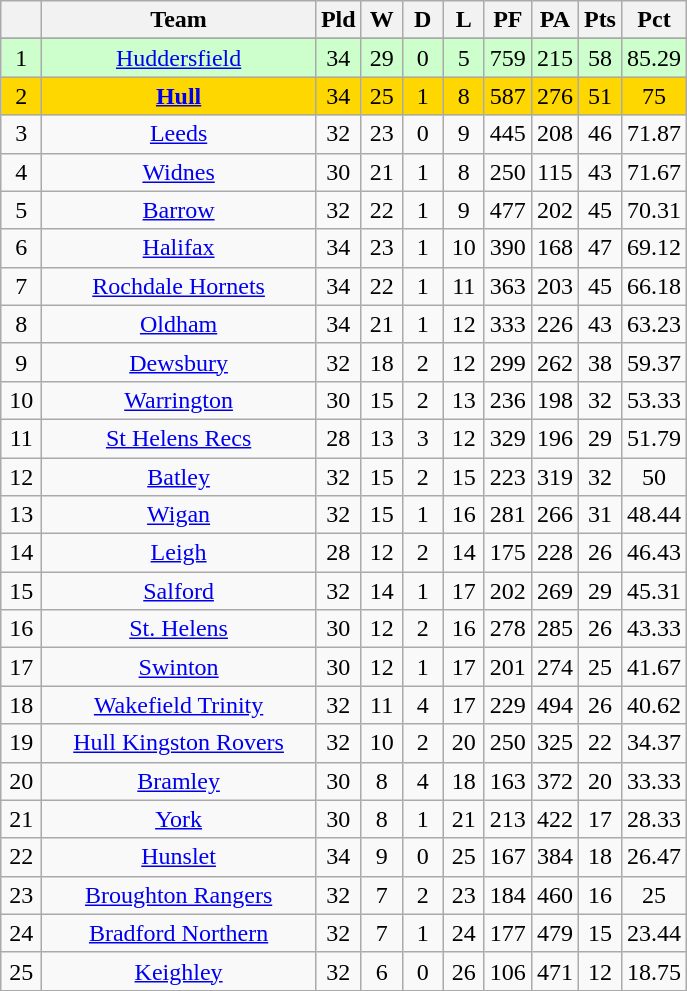<table class="wikitable" style="text-align:center;">
<tr>
<th width=20 abbr="Position"></th>
<th width=175>Team</th>
<th width=20 abbr="Played">Pld</th>
<th width=20 abbr="Won">W</th>
<th width=20 abbr="Drawn">D</th>
<th width=20 abbr="Lost">L</th>
<th width=20 abbr="Points for">PF</th>
<th width=20 abbr="Points against">PA</th>
<th width=20 abbr="Points">Pts</th>
<th width=20 abbr=”Win Percentage”>Pct</th>
</tr>
<tr>
</tr>
<tr align=center style="background:#ccffcc;color:">
<td>1</td>
<td><a href='#'>Huddersfield</a></td>
<td>34</td>
<td>29</td>
<td>0</td>
<td>5</td>
<td>759</td>
<td>215</td>
<td>58</td>
<td>85.29</td>
</tr>
<tr align=center style="background:#FFD700;">
<td>2</td>
<td><strong><a href='#'>Hull</a></strong></td>
<td>34</td>
<td>25</td>
<td>1</td>
<td>8</td>
<td>587</td>
<td>276</td>
<td>51</td>
<td>75</td>
</tr>
<tr align=center style="background:">
<td>3</td>
<td><a href='#'>Leeds</a></td>
<td>32</td>
<td>23</td>
<td>0</td>
<td>9</td>
<td>445</td>
<td>208</td>
<td>46</td>
<td>71.87</td>
</tr>
<tr align=center style="background:">
<td>4</td>
<td><a href='#'>Widnes</a></td>
<td>30</td>
<td>21</td>
<td>1</td>
<td>8</td>
<td>250</td>
<td>115</td>
<td>43</td>
<td>71.67</td>
</tr>
<tr align=center style="background:">
<td>5</td>
<td><a href='#'>Barrow</a></td>
<td>32</td>
<td>22</td>
<td>1</td>
<td>9</td>
<td>477</td>
<td>202</td>
<td>45</td>
<td>70.31</td>
</tr>
<tr align=center style="background:">
<td>6</td>
<td><a href='#'>Halifax</a></td>
<td>34</td>
<td>23</td>
<td>1</td>
<td>10</td>
<td>390</td>
<td>168</td>
<td>47</td>
<td>69.12</td>
</tr>
<tr align=center style="background:">
<td>7</td>
<td><a href='#'>Rochdale Hornets</a></td>
<td>34</td>
<td>22</td>
<td>1</td>
<td>11</td>
<td>363</td>
<td>203</td>
<td>45</td>
<td>66.18</td>
</tr>
<tr align=center style="background:">
<td>8</td>
<td><a href='#'>Oldham</a></td>
<td>34</td>
<td>21</td>
<td>1</td>
<td>12</td>
<td>333</td>
<td>226</td>
<td>43</td>
<td>63.23</td>
</tr>
<tr align=center style="background:">
<td>9</td>
<td><a href='#'>Dewsbury</a></td>
<td>32</td>
<td>18</td>
<td>2</td>
<td>12</td>
<td>299</td>
<td>262</td>
<td>38</td>
<td>59.37</td>
</tr>
<tr align=center style="background:">
<td>10</td>
<td><a href='#'>Warrington</a></td>
<td>30</td>
<td>15</td>
<td>2</td>
<td>13</td>
<td>236</td>
<td>198</td>
<td>32</td>
<td>53.33</td>
</tr>
<tr align=center style="background:">
<td>11</td>
<td><a href='#'>St Helens Recs</a></td>
<td>28</td>
<td>13</td>
<td>3</td>
<td>12</td>
<td>329</td>
<td>196</td>
<td>29</td>
<td>51.79</td>
</tr>
<tr align=center style="background:">
<td>12</td>
<td><a href='#'>Batley</a></td>
<td>32</td>
<td>15</td>
<td>2</td>
<td>15</td>
<td>223</td>
<td>319</td>
<td>32</td>
<td>50</td>
</tr>
<tr align=center style="background:">
<td>13</td>
<td><a href='#'>Wigan</a></td>
<td>32</td>
<td>15</td>
<td>1</td>
<td>16</td>
<td>281</td>
<td>266</td>
<td>31</td>
<td>48.44</td>
</tr>
<tr align=center style="background:">
<td>14</td>
<td><a href='#'>Leigh</a></td>
<td>28</td>
<td>12</td>
<td>2</td>
<td>14</td>
<td>175</td>
<td>228</td>
<td>26</td>
<td>46.43</td>
</tr>
<tr align=center style="background:">
<td>15</td>
<td><a href='#'>Salford</a></td>
<td>32</td>
<td>14</td>
<td>1</td>
<td>17</td>
<td>202</td>
<td>269</td>
<td>29</td>
<td>45.31</td>
</tr>
<tr align=center style="background:">
<td>16</td>
<td><a href='#'>St. Helens</a></td>
<td>30</td>
<td>12</td>
<td>2</td>
<td>16</td>
<td>278</td>
<td>285</td>
<td>26</td>
<td>43.33</td>
</tr>
<tr align=center style="background:">
<td>17</td>
<td><a href='#'>Swinton</a></td>
<td>30</td>
<td>12</td>
<td>1</td>
<td>17</td>
<td>201</td>
<td>274</td>
<td>25</td>
<td>41.67</td>
</tr>
<tr align=center style="background:">
<td>18</td>
<td><a href='#'>Wakefield Trinity</a></td>
<td>32</td>
<td>11</td>
<td>4</td>
<td>17</td>
<td>229</td>
<td>494</td>
<td>26</td>
<td>40.62</td>
</tr>
<tr align=center style="background:">
<td>19</td>
<td><a href='#'>Hull Kingston Rovers</a></td>
<td>32</td>
<td>10</td>
<td>2</td>
<td>20</td>
<td>250</td>
<td>325</td>
<td>22</td>
<td>34.37</td>
</tr>
<tr align=center style="background:">
<td>20</td>
<td><a href='#'>Bramley</a></td>
<td>30</td>
<td>8</td>
<td>4</td>
<td>18</td>
<td>163</td>
<td>372</td>
<td>20</td>
<td>33.33</td>
</tr>
<tr align=center style="background:">
<td>21</td>
<td><a href='#'>York</a></td>
<td>30</td>
<td>8</td>
<td>1</td>
<td>21</td>
<td>213</td>
<td>422</td>
<td>17</td>
<td>28.33</td>
</tr>
<tr align=center style="background:">
<td>22</td>
<td><a href='#'>Hunslet</a></td>
<td>34</td>
<td>9</td>
<td>0</td>
<td>25</td>
<td>167</td>
<td>384</td>
<td>18</td>
<td>26.47</td>
</tr>
<tr align=center style="background:">
<td>23</td>
<td><a href='#'>Broughton Rangers</a></td>
<td>32</td>
<td>7</td>
<td>2</td>
<td>23</td>
<td>184</td>
<td>460</td>
<td>16</td>
<td>25</td>
</tr>
<tr align=center style="background:">
<td>24</td>
<td><a href='#'>Bradford Northern</a></td>
<td>32</td>
<td>7</td>
<td>1</td>
<td>24</td>
<td>177</td>
<td>479</td>
<td>15</td>
<td>23.44</td>
</tr>
<tr align=center style="background:">
<td>25</td>
<td><a href='#'>Keighley</a></td>
<td>32</td>
<td>6</td>
<td>0</td>
<td>26</td>
<td>106</td>
<td>471</td>
<td>12</td>
<td>18.75</td>
</tr>
<tr>
</tr>
</table>
